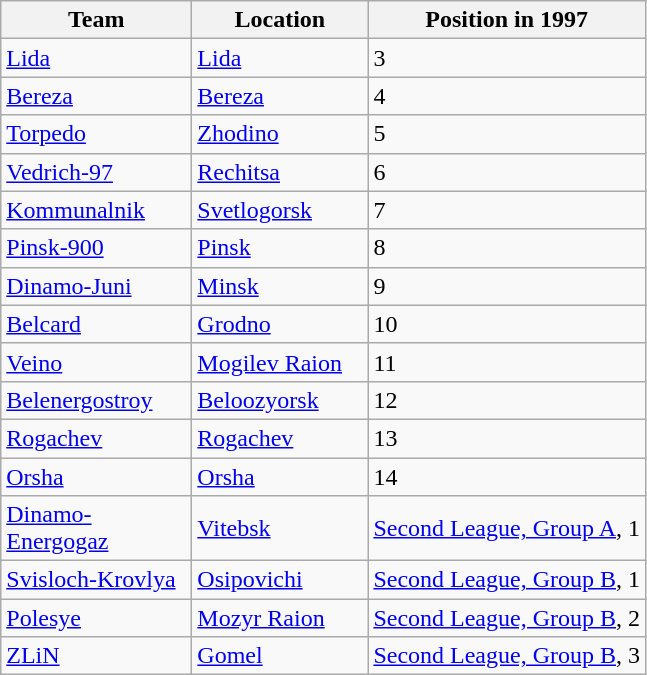<table class="wikitable sortable" style="text-align:left">
<tr>
<th>Team</th>
<th>Location</th>
<th data-sort-type="number">Position in 1997</th>
</tr>
<tr>
<td width=120><a href='#'>Lida</a></td>
<td width=110><a href='#'>Lida</a></td>
<td>3</td>
</tr>
<tr>
<td><a href='#'>Bereza</a></td>
<td><a href='#'>Bereza</a></td>
<td>4</td>
</tr>
<tr>
<td><a href='#'>Torpedo</a></td>
<td><a href='#'>Zhodino</a></td>
<td>5</td>
</tr>
<tr>
<td><a href='#'>Vedrich-97</a></td>
<td width=110><a href='#'>Rechitsa</a></td>
<td>6</td>
</tr>
<tr>
<td><a href='#'>Kommunalnik</a></td>
<td><a href='#'>Svetlogorsk</a></td>
<td>7</td>
</tr>
<tr>
<td><a href='#'>Pinsk-900</a></td>
<td width=110><a href='#'>Pinsk</a></td>
<td>8</td>
</tr>
<tr>
<td><a href='#'>Dinamo-Juni</a></td>
<td><a href='#'>Minsk</a></td>
<td>9</td>
</tr>
<tr>
<td><a href='#'>Belcard</a></td>
<td><a href='#'>Grodno</a></td>
<td>10</td>
</tr>
<tr>
<td><a href='#'>Veino</a></td>
<td><a href='#'>Mogilev Raion</a></td>
<td>11</td>
</tr>
<tr>
<td><a href='#'>Belenergostroy</a></td>
<td><a href='#'>Beloozyorsk</a></td>
<td>12</td>
</tr>
<tr>
<td><a href='#'>Rogachev</a></td>
<td><a href='#'>Rogachev</a></td>
<td>13</td>
</tr>
<tr>
<td><a href='#'>Orsha</a></td>
<td><a href='#'>Orsha</a></td>
<td>14</td>
</tr>
<tr>
<td><a href='#'>Dinamo-Energogaz</a></td>
<td><a href='#'>Vitebsk</a></td>
<td><a href='#'>Second League, Group A</a>, 1</td>
</tr>
<tr>
<td><a href='#'>Svisloch-Krovlya</a></td>
<td><a href='#'>Osipovichi</a></td>
<td><a href='#'>Second League, Group B</a>, 1</td>
</tr>
<tr>
<td><a href='#'>Polesye</a></td>
<td><a href='#'>Mozyr Raion</a></td>
<td><a href='#'>Second League, Group B</a>, 2</td>
</tr>
<tr>
<td><a href='#'>ZLiN</a></td>
<td><a href='#'>Gomel</a></td>
<td><a href='#'>Second League, Group B</a>, 3</td>
</tr>
</table>
